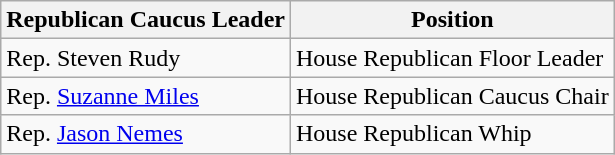<table class="wikitable">
<tr>
<th>Republican Caucus Leader</th>
<th>Position</th>
</tr>
<tr>
<td>Rep. Steven Rudy</td>
<td>House Republican Floor Leader</td>
</tr>
<tr>
<td>Rep. <a href='#'>Suzanne Miles</a></td>
<td>House Republican Caucus Chair</td>
</tr>
<tr>
<td>Rep. <a href='#'>Jason Nemes</a></td>
<td>House Republican Whip</td>
</tr>
</table>
